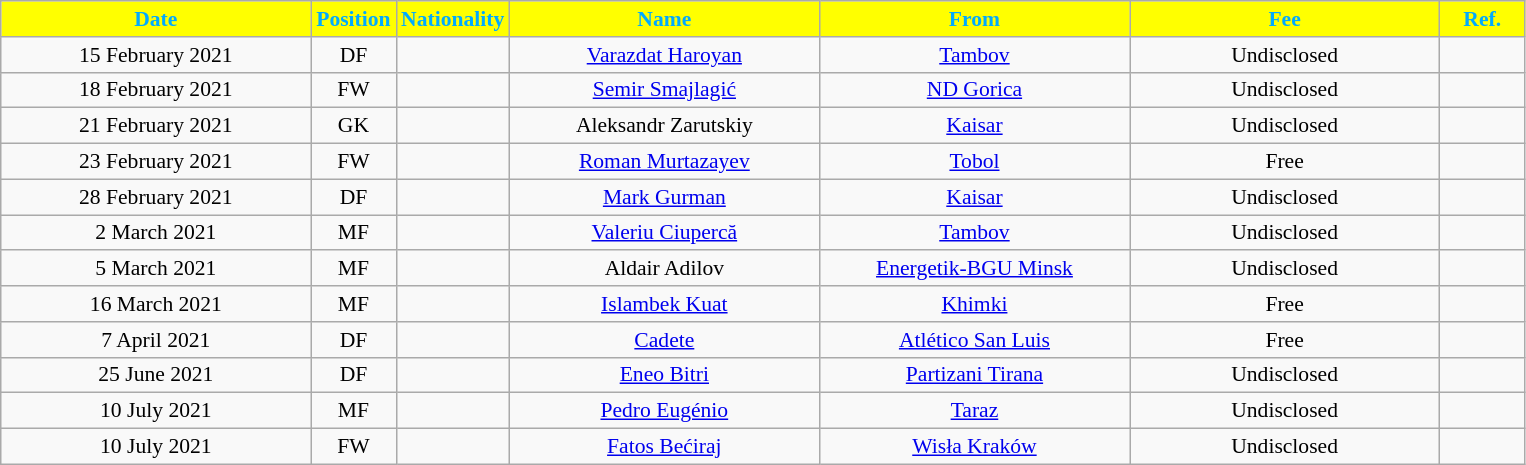<table class="wikitable"  style="text-align:center; font-size:90%; ">
<tr>
<th style="background:#ffff00; color:#00AAFF; width:200px;">Date</th>
<th style="background:#ffff00; color:#00AAFF; width:50px;">Position</th>
<th style="background:#ffff00; color:#00AAFF; width:50px;">Nationality</th>
<th style="background:#ffff00; color:#00AAFF; width:200px;">Name</th>
<th style="background:#ffff00; color:#00AAFF; width:200px;">From</th>
<th style="background:#ffff00; color:#00AAFF; width:200px;">Fee</th>
<th style="background:#ffff00; color:#00AAFF; width:50px;">Ref.</th>
</tr>
<tr>
<td>15 February 2021</td>
<td>DF</td>
<td></td>
<td><a href='#'>Varazdat Haroyan</a></td>
<td><a href='#'>Tambov</a></td>
<td>Undisclosed</td>
<td></td>
</tr>
<tr>
<td>18 February 2021</td>
<td>FW</td>
<td></td>
<td><a href='#'>Semir Smajlagić</a></td>
<td><a href='#'>ND Gorica</a></td>
<td>Undisclosed</td>
<td></td>
</tr>
<tr>
<td>21 February 2021</td>
<td>GK</td>
<td></td>
<td>Aleksandr Zarutskiy</td>
<td><a href='#'>Kaisar</a></td>
<td>Undisclosed</td>
<td></td>
</tr>
<tr>
<td>23 February 2021</td>
<td>FW</td>
<td></td>
<td><a href='#'>Roman Murtazayev</a></td>
<td><a href='#'>Tobol</a></td>
<td>Free</td>
<td></td>
</tr>
<tr>
<td>28 February 2021</td>
<td>DF</td>
<td></td>
<td><a href='#'>Mark Gurman</a></td>
<td><a href='#'>Kaisar</a></td>
<td>Undisclosed</td>
<td></td>
</tr>
<tr>
<td>2 March 2021</td>
<td>MF</td>
<td></td>
<td><a href='#'>Valeriu Ciupercă</a></td>
<td><a href='#'>Tambov</a></td>
<td>Undisclosed</td>
<td></td>
</tr>
<tr>
<td>5 March 2021</td>
<td>MF</td>
<td></td>
<td>Aldair Adilov</td>
<td><a href='#'>Energetik-BGU Minsk</a></td>
<td>Undisclosed</td>
<td></td>
</tr>
<tr>
<td>16 March 2021</td>
<td>MF</td>
<td></td>
<td><a href='#'>Islambek Kuat</a></td>
<td><a href='#'>Khimki</a></td>
<td>Free</td>
<td></td>
</tr>
<tr>
<td>7 April 2021</td>
<td>DF</td>
<td></td>
<td><a href='#'>Cadete</a></td>
<td><a href='#'>Atlético San Luis</a></td>
<td>Free</td>
<td></td>
</tr>
<tr>
<td>25 June 2021</td>
<td>DF</td>
<td></td>
<td><a href='#'>Eneo Bitri</a></td>
<td><a href='#'>Partizani Tirana</a></td>
<td>Undisclosed</td>
<td></td>
</tr>
<tr>
<td>10 July 2021</td>
<td>MF</td>
<td></td>
<td><a href='#'>Pedro Eugénio</a></td>
<td><a href='#'>Taraz</a></td>
<td>Undisclosed</td>
<td></td>
</tr>
<tr>
<td>10 July 2021</td>
<td>FW</td>
<td></td>
<td><a href='#'>Fatos Bećiraj</a></td>
<td><a href='#'>Wisła Kraków</a></td>
<td>Undisclosed</td>
<td></td>
</tr>
</table>
